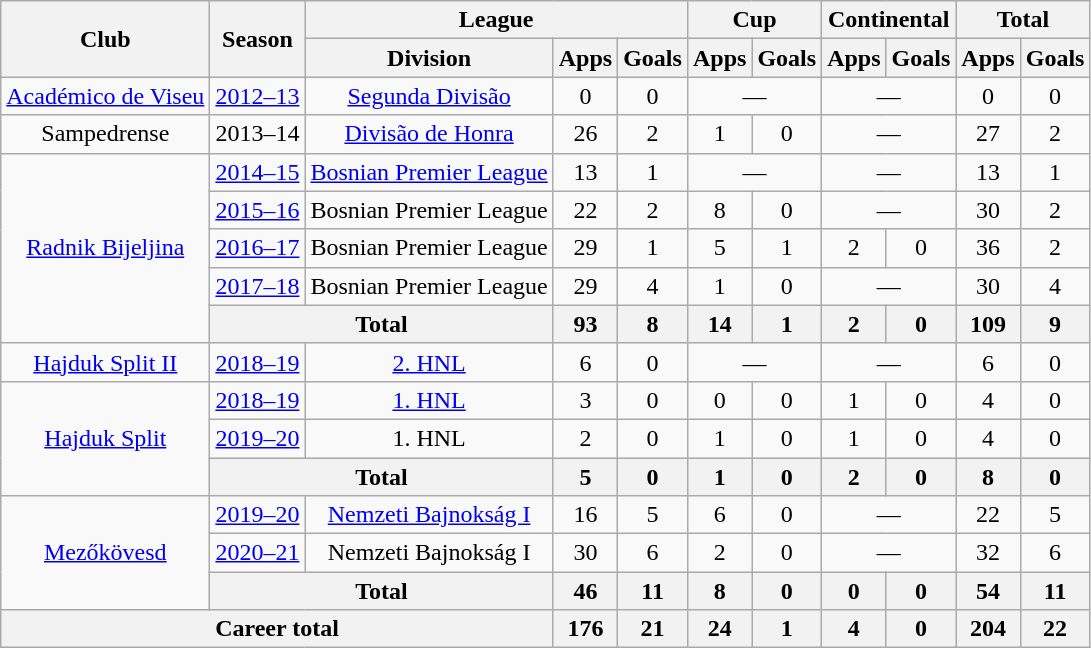<table class="wikitable" style="text-align:center">
<tr>
<th rowspan="2">Club</th>
<th rowspan="2">Season</th>
<th colspan="3">League</th>
<th colspan="2">Cup</th>
<th colspan="2">Continental</th>
<th colspan="2">Total</th>
</tr>
<tr>
<th>Division</th>
<th>Apps</th>
<th>Goals</th>
<th>Apps</th>
<th>Goals</th>
<th>Apps</th>
<th>Goals</th>
<th>Apps</th>
<th>Goals</th>
</tr>
<tr>
<td><a href='#'>Académico de Viseu</a></td>
<td><a href='#'>2012–13</a></td>
<td><a href='#'>Segunda Divisão</a></td>
<td>0</td>
<td>0</td>
<td colspan="2">—</td>
<td colspan="2">—</td>
<td>0</td>
<td>0</td>
</tr>
<tr>
<td>Sampedrense</td>
<td>2013–14</td>
<td><a href='#'>Divisão de Honra</a></td>
<td>26</td>
<td>2</td>
<td>1</td>
<td>0</td>
<td colspan="2">—</td>
<td>27</td>
<td>2</td>
</tr>
<tr>
<td rowspan="5"><a href='#'>Radnik Bijeljina</a></td>
<td><a href='#'>2014–15</a></td>
<td><a href='#'>Bosnian Premier League</a></td>
<td>13</td>
<td>1</td>
<td colspan="2">—</td>
<td colspan="2">—</td>
<td>13</td>
<td>1</td>
</tr>
<tr>
<td><a href='#'>2015–16</a></td>
<td>Bosnian Premier League</td>
<td>22</td>
<td>2</td>
<td>8</td>
<td>0</td>
<td colspan="2">—</td>
<td>30</td>
<td>2</td>
</tr>
<tr>
<td><a href='#'>2016–17</a></td>
<td>Bosnian Premier League</td>
<td>29</td>
<td>1</td>
<td>5</td>
<td>1</td>
<td>2</td>
<td>0</td>
<td>36</td>
<td>2</td>
</tr>
<tr>
<td><a href='#'>2017–18</a></td>
<td>Bosnian Premier League</td>
<td>29</td>
<td>4</td>
<td>1</td>
<td>0</td>
<td colspan="2">—</td>
<td>30</td>
<td>4</td>
</tr>
<tr>
<th colspan="2">Total</th>
<th>93</th>
<th>8</th>
<th>14</th>
<th>1</th>
<th>2</th>
<th>0</th>
<th>109</th>
<th>9</th>
</tr>
<tr>
<td><a href='#'>Hajduk Split II</a></td>
<td><a href='#'>2018–19</a></td>
<td><a href='#'>2. HNL</a></td>
<td>6</td>
<td>0</td>
<td colspan="2">—</td>
<td colspan="2">—</td>
<td>6</td>
<td>0</td>
</tr>
<tr>
<td rowspan="3"><a href='#'>Hajduk Split</a></td>
<td><a href='#'>2018–19</a></td>
<td><a href='#'>1. HNL</a></td>
<td>3</td>
<td>0</td>
<td>0</td>
<td>0</td>
<td>1</td>
<td>0</td>
<td>4</td>
<td>0</td>
</tr>
<tr>
<td><a href='#'>2019–20</a></td>
<td>1. HNL</td>
<td>2</td>
<td>0</td>
<td>1</td>
<td>0</td>
<td>1</td>
<td>0</td>
<td>4</td>
<td>0</td>
</tr>
<tr>
<th colspan="2">Total</th>
<th>5</th>
<th>0</th>
<th>1</th>
<th>0</th>
<th>2</th>
<th>0</th>
<th>8</th>
<th>0</th>
</tr>
<tr>
<td rowspan="3"><a href='#'>Mezőkövesd</a></td>
<td><a href='#'>2019–20</a></td>
<td><a href='#'>Nemzeti Bajnokság I</a></td>
<td>16</td>
<td>5</td>
<td>6</td>
<td>0</td>
<td colspan="2">—</td>
<td>22</td>
<td>5</td>
</tr>
<tr>
<td><a href='#'>2020–21</a></td>
<td>Nemzeti Bajnokság I</td>
<td>30</td>
<td>6</td>
<td>2</td>
<td>0</td>
<td colspan="2">—</td>
<td>32</td>
<td>6</td>
</tr>
<tr>
<th colspan="2">Total</th>
<th>46</th>
<th>11</th>
<th>8</th>
<th>0</th>
<th>0</th>
<th>0</th>
<th>54</th>
<th>11</th>
</tr>
<tr>
<th colspan="3">Career total</th>
<th>176</th>
<th>21</th>
<th>24</th>
<th>1</th>
<th>4</th>
<th>0</th>
<th>204</th>
<th>22</th>
</tr>
</table>
